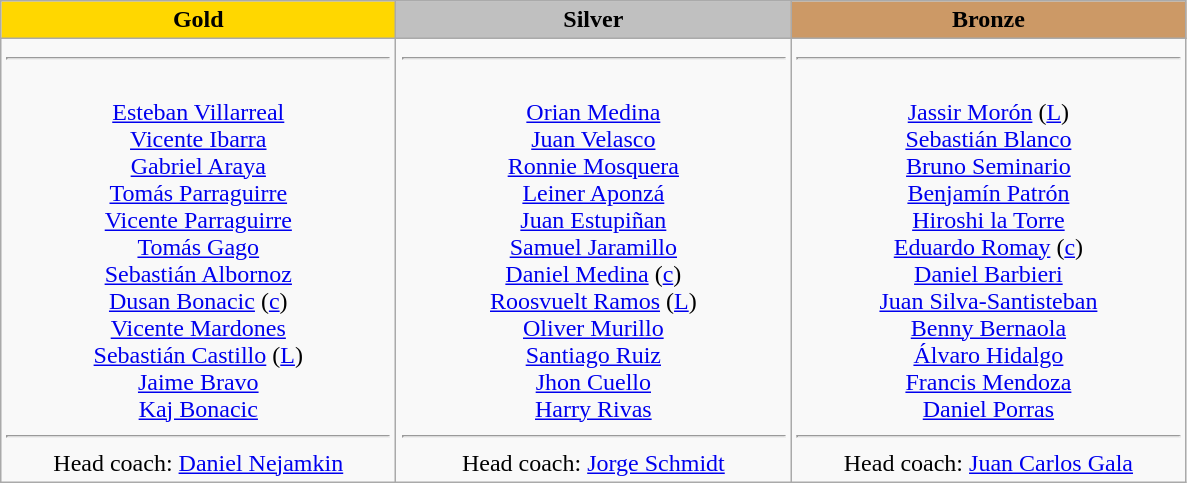<table class="wikitable" style="text-align:center;">
<tr>
<td style="width: 16em;background: gold"><strong>Gold</strong></td>
<td style="width: 16em;background: silver"><strong>Silver</strong></td>
<td style="width: 16em;background: #CC9966"><strong>Bronze</strong></td>
</tr>
<tr>
<td align=top><strong></strong><hr><br><a href='#'>Esteban Villarreal</a><br><a href='#'>Vicente Ibarra</a><br><a href='#'>Gabriel Araya</a><br><a href='#'>Tomás Parraguirre</a><br><a href='#'>Vicente Parraguirre</a><br><a href='#'>Tomás Gago</a><br><a href='#'>Sebastián Albornoz</a><br><a href='#'>Dusan Bonacic</a> (<a href='#'>c</a>)<br><a href='#'>Vicente Mardones</a><br><a href='#'>Sebastián Castillo</a> (<a href='#'>L</a>)<br><a href='#'>Jaime Bravo</a><br><a href='#'>Kaj Bonacic</a><br><hr>Head coach: <a href='#'>Daniel Nejamkin</a></td>
<td align=top><strong></strong><hr><br><a href='#'>Orian Medina</a><br><a href='#'>Juan Velasco</a><br><a href='#'>Ronnie Mosquera</a><br><a href='#'>Leiner Aponzá</a><br><a href='#'>Juan Estupiñan</a><br><a href='#'>Samuel Jaramillo</a><br><a href='#'>Daniel Medina</a> (<a href='#'>c</a>)<br><a href='#'>Roosvuelt Ramos</a> (<a href='#'>L</a>)<br><a href='#'>Oliver Murillo</a><br><a href='#'>Santiago Ruiz</a><br><a href='#'>Jhon Cuello</a><br><a href='#'>Harry Rivas</a><br><hr>Head coach: <a href='#'>Jorge Schmidt</a></td>
<td align=top><strong></strong><hr><br><a href='#'>Jassir Morón</a> (<a href='#'>L</a>)<br><a href='#'>Sebastián Blanco</a><br><a href='#'>Bruno Seminario</a><br><a href='#'>Benjamín Patrón</a><br><a href='#'>Hiroshi la Torre</a><br><a href='#'>Eduardo Romay</a> (<a href='#'>c</a>)<br><a href='#'>Daniel Barbieri</a><br><a href='#'>Juan Silva-Santisteban</a><br><a href='#'>Benny Bernaola</a><br><a href='#'>Álvaro Hidalgo</a><br><a href='#'>Francis Mendoza</a><br><a href='#'>Daniel Porras</a><br><hr>Head coach: <a href='#'>Juan Carlos Gala</a></td>
</tr>
</table>
